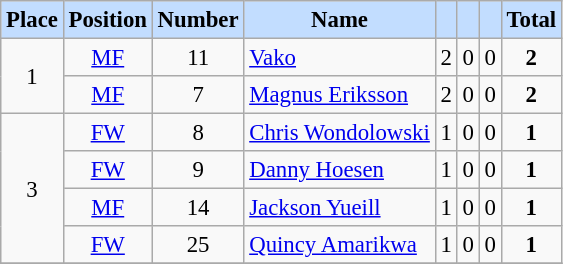<table class="wikitable" style="font-size: 95%; text-align: center;">
<tr>
<th style="background:#c2ddff; width=40">Place</th>
<th style="background:#c2ddff; width=40">Position</th>
<th style="background:#c2ddff; width=40">Number</th>
<th style="background:#c2ddff; width=150">Name</th>
<th style="background:#c2ddff; width=80"></th>
<th style="background:#c2ddff; width=80"></th>
<th style="background:#c2ddff; width=80"></th>
<th style="background:#c2ddff; width=80"><strong>Total</strong></th>
</tr>
<tr>
<td rowspan="2">1</td>
<td><a href='#'>MF</a></td>
<td>11</td>
<td align="left"> <a href='#'>Vako</a></td>
<td>2</td>
<td>0</td>
<td>0</td>
<td><strong>2</strong></td>
</tr>
<tr>
<td><a href='#'>MF</a></td>
<td>7</td>
<td align="left"> <a href='#'>Magnus Eriksson</a></td>
<td>2</td>
<td>0</td>
<td>0</td>
<td><strong>2</strong></td>
</tr>
<tr>
<td rowspan="4">3</td>
<td><a href='#'>FW</a></td>
<td>8</td>
<td align="left"> <a href='#'>Chris Wondolowski</a></td>
<td>1</td>
<td>0</td>
<td>0</td>
<td><strong>1</strong></td>
</tr>
<tr>
<td><a href='#'>FW</a></td>
<td>9</td>
<td align="left"> <a href='#'>Danny Hoesen</a></td>
<td>1</td>
<td>0</td>
<td>0</td>
<td><strong>1</strong></td>
</tr>
<tr>
<td><a href='#'>MF</a></td>
<td>14</td>
<td align="left"> <a href='#'>Jackson Yueill</a></td>
<td>1</td>
<td>0</td>
<td>0</td>
<td><strong>1</strong></td>
</tr>
<tr>
<td><a href='#'>FW</a></td>
<td>25</td>
<td align="left"> <a href='#'>Quincy Amarikwa</a></td>
<td>1</td>
<td>0</td>
<td>0</td>
<td><strong>1</strong></td>
</tr>
<tr>
</tr>
</table>
